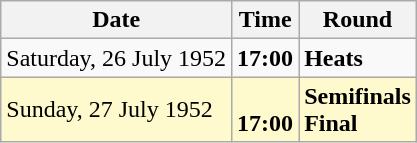<table class="wikitable">
<tr>
<th>Date</th>
<th>Time</th>
<th>Round</th>
</tr>
<tr>
<td>Saturday, 26 July 1952</td>
<td><strong>17:00</strong></td>
<td><strong>Heats</strong></td>
</tr>
<tr style=background:lemonchiffon>
<td>Sunday, 27 July 1952</td>
<td> <br><strong>17:00</strong></td>
<td><strong>Semifinals</strong><br><strong>Final</strong></td>
</tr>
</table>
